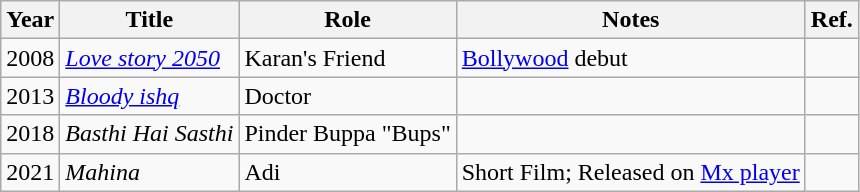<table class="wikitable">
<tr>
<th>Year</th>
<th>Title</th>
<th>Role</th>
<th>Notes</th>
<th>Ref.</th>
</tr>
<tr>
<td>2008</td>
<td><em><a href='#'>Love story 2050</a></em></td>
<td>Karan's Friend</td>
<td><a href='#'>Bollywood</a> debut</td>
<td></td>
</tr>
<tr>
<td>2013</td>
<td><em><a href='#'>Bloody ishq</a></em></td>
<td>Doctor</td>
<td></td>
<td></td>
</tr>
<tr>
<td>2018</td>
<td><em>Basthi Hai Sasthi</em></td>
<td>Pinder Buppa "Bups"</td>
<td></td>
<td></td>
</tr>
<tr>
<td>2021</td>
<td><em>Mahina</em></td>
<td>Adi</td>
<td>Short Film; Released on <a href='#'>Mx player</a></td>
<td></td>
</tr>
</table>
